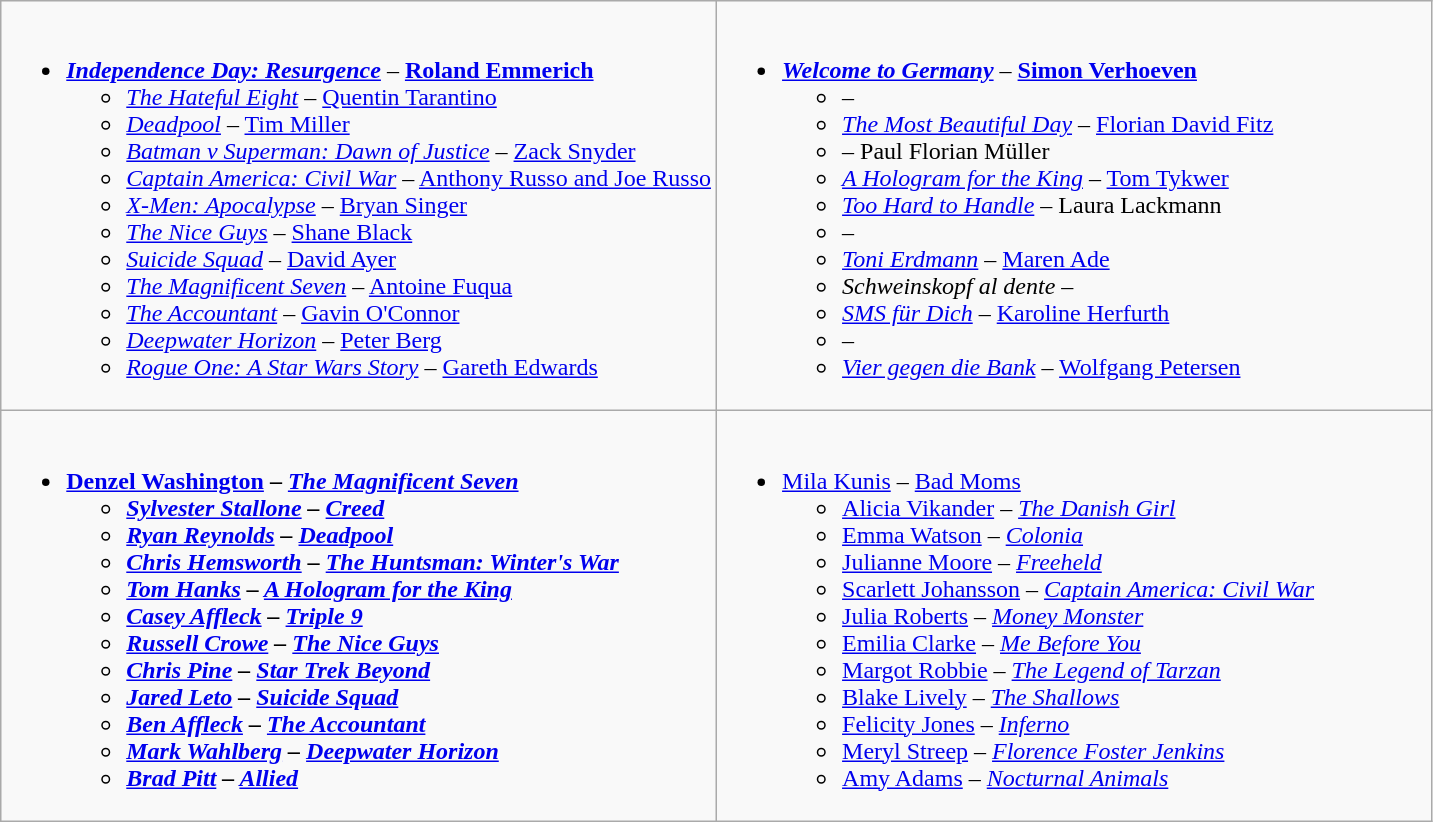<table class=wikitable>
<tr>
<td valign="top" width="50%"><br><ul><li><strong><em><a href='#'>Independence Day: Resurgence</a></em></strong> – <strong><a href='#'>Roland Emmerich</a></strong><ul><li><em><a href='#'>The Hateful Eight</a></em> – <a href='#'>Quentin Tarantino</a></li><li><em><a href='#'>Deadpool</a></em> – <a href='#'>Tim Miller</a></li><li><em><a href='#'>Batman v Superman: Dawn of Justice</a></em> – <a href='#'>Zack Snyder</a></li><li><em><a href='#'>Captain America: Civil War</a></em> – <a href='#'>Anthony Russo and Joe Russo</a></li><li><em><a href='#'>X-Men: Apocalypse</a></em> – <a href='#'>Bryan Singer</a></li><li><em><a href='#'>The Nice Guys</a></em> – <a href='#'>Shane Black</a></li><li><em><a href='#'>Suicide Squad</a></em> – <a href='#'>David Ayer</a></li><li><em><a href='#'>The Magnificent Seven</a></em> – <a href='#'>Antoine Fuqua</a></li><li><em><a href='#'>The Accountant</a></em> – <a href='#'>Gavin O'Connor</a></li><li><em><a href='#'>Deepwater Horizon</a></em> – <a href='#'>Peter Berg</a></li><li><em><a href='#'>Rogue One: A Star Wars Story</a></em> – <a href='#'>Gareth Edwards</a></li></ul></li></ul></td>
<td valign="top" width="50%"><br><ul><li><strong><em><a href='#'>Welcome to Germany</a></em></strong> – <strong><a href='#'>Simon Verhoeven</a></strong><ul><li><em></em> – </li><li><em><a href='#'>The Most Beautiful Day</a></em> – <a href='#'>Florian David Fitz</a></li><li><em></em> – Paul Florian Müller</li><li><em><a href='#'>A Hologram for the King</a></em> – <a href='#'>Tom Tykwer</a></li><li><em><a href='#'>Too Hard to Handle</a></em> – Laura Lackmann</li><li><em></em> – </li><li><em><a href='#'>Toni Erdmann</a></em> – <a href='#'>Maren Ade</a></li><li><em>Schweinskopf al dente</em> – </li><li><em><a href='#'>SMS für Dich</a></em> – <a href='#'>Karoline Herfurth</a></li><li><em></em> – </li><li><em><a href='#'>Vier gegen die Bank</a></em> – <a href='#'>Wolfgang Petersen</a></li></ul></li></ul></td>
</tr>
<tr>
<td valign="top" width="50%"><br><ul><li><strong><a href='#'>Denzel Washington</a> – <em><a href='#'>The Magnificent Seven</a><strong><em><ul><li><a href='#'>Sylvester Stallone</a> – </em><a href='#'>Creed</a><em></li><li><a href='#'>Ryan Reynolds</a> – </em><a href='#'>Deadpool</a><em></li><li><a href='#'>Chris Hemsworth</a> – </em><a href='#'>The Huntsman: Winter's War</a><em></li><li><a href='#'>Tom Hanks</a> – </em><a href='#'>A Hologram for the King</a><em></li><li><a href='#'>Casey Affleck</a> – </em><a href='#'>Triple 9</a><em></li><li><a href='#'>Russell Crowe</a> – </em><a href='#'>The Nice Guys</a><em></li><li><a href='#'>Chris Pine</a> – </em><a href='#'>Star Trek Beyond</a><em></li><li><a href='#'>Jared Leto</a> – </em><a href='#'>Suicide Squad</a><em></li><li><a href='#'>Ben Affleck</a> – </em><a href='#'>The Accountant</a><em></li><li><a href='#'>Mark Wahlberg</a> – </em><a href='#'>Deepwater Horizon</a><em></li><li><a href='#'>Brad Pitt</a> – </em><a href='#'>Allied</a><em></li></ul></li></ul></td>
<td valign="top" width="50%"><br><ul><li></strong><a href='#'>Mila Kunis</a> – </em><a href='#'>Bad Moms</a></em></strong><ul><li><a href='#'>Alicia Vikander</a> – <em><a href='#'>The Danish Girl</a></em></li><li><a href='#'>Emma Watson</a> – <em><a href='#'>Colonia</a></em></li><li><a href='#'>Julianne Moore</a> – <em><a href='#'>Freeheld</a></em></li><li><a href='#'>Scarlett Johansson</a> – <em><a href='#'>Captain America: Civil War</a></em></li><li><a href='#'>Julia Roberts</a> – <em><a href='#'>Money Monster</a></em></li><li><a href='#'>Emilia Clarke</a> – <em><a href='#'>Me Before You</a></em></li><li><a href='#'>Margot Robbie</a> – <em><a href='#'>The Legend of Tarzan</a></em></li><li><a href='#'>Blake Lively</a> – <em><a href='#'>The Shallows</a></em></li><li><a href='#'>Felicity Jones</a> – <em><a href='#'>Inferno</a></em></li><li><a href='#'>Meryl Streep</a> – <em><a href='#'>Florence Foster Jenkins</a></em></li><li><a href='#'>Amy Adams</a> – <em><a href='#'>Nocturnal Animals</a></em></li></ul></li></ul></td>
</tr>
</table>
